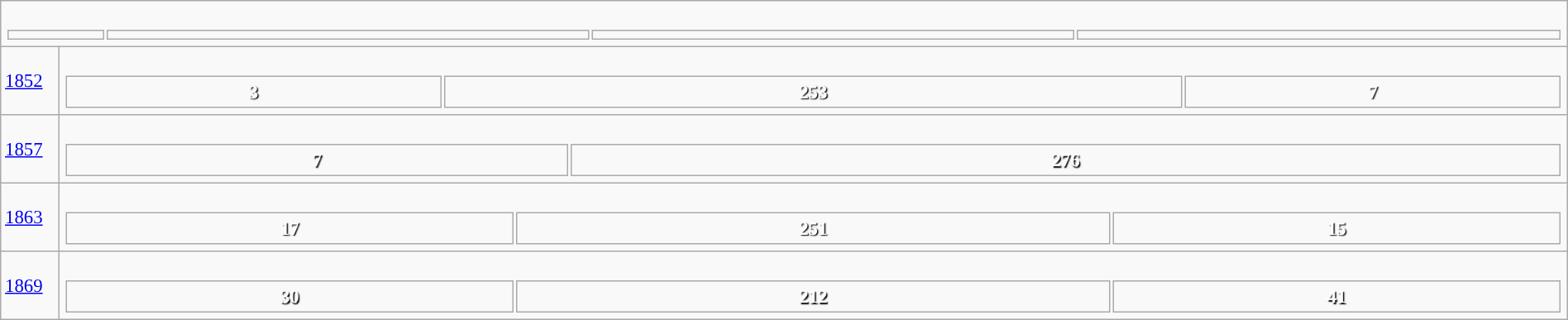<table class="wikitable" width="100%" style="border:solid #000000 1px; font-size:95%;">
<tr>
<td colspan="2"><br><table width="100%" style="font-size:90%;">
<tr>
<td width="70"></td>
<td></td>
<td></td>
<td></td>
</tr>
</table>
</td>
</tr>
<tr>
<td width="40"><a href='#'>1852</a></td>
<td><br><table style="width:100%; text-align:center; font-weight:bold; color:white; text-shadow: 1px 1px 1px #000000;">
<tr>
<td style="background-color: ">3</td>
<td style="background-color: ">253</td>
<td style="background-color: ">7</td>
</tr>
</table>
</td>
</tr>
<tr>
<td width="40"><a href='#'>1857</a></td>
<td><br><table style="width:100%; text-align:center; font-weight:bold; color:white; text-shadow: 1px 1px 1px #000000;">
<tr>
<td style="background-color: ">7</td>
<td style="background-color: ">276</td>
</tr>
</table>
</td>
</tr>
<tr>
<td width="40"><a href='#'>1863</a></td>
<td><br><table style="width:100%; text-align:center; font-weight:bold; color:white; text-shadow: 1px 1px 1px #000000;">
<tr>
<td style="background-color: ">17</td>
<td style="background-color: ">251</td>
<td style="background-color: ">15</td>
</tr>
</table>
</td>
</tr>
<tr>
<td width="40"><a href='#'>1869</a></td>
<td><br><table style="width:100%; text-align:center; font-weight:bold; color:white; text-shadow: 1px 1px 1px #000000;">
<tr>
<td style="background-color: ">30</td>
<td style="background-color: ">212</td>
<td style="background-color: ">41</td>
</tr>
</table>
</td>
</tr>
</table>
